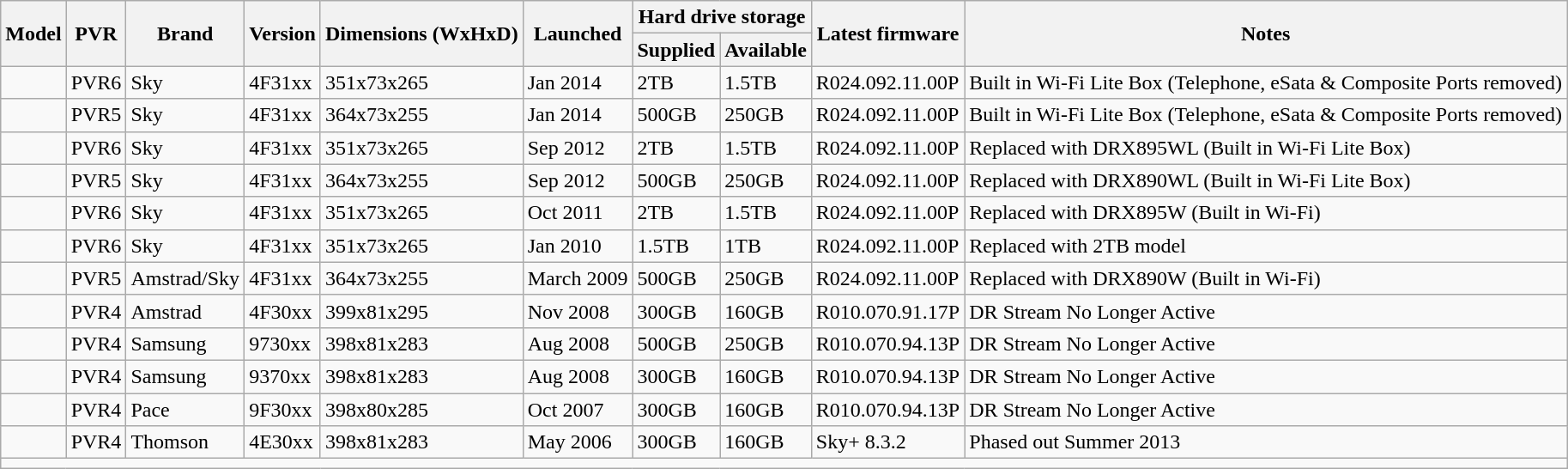<table class="wikitable sortable">
<tr>
<th rowspan=2>Model</th>
<th rowspan=2>PVR</th>
<th rowspan=2>Brand</th>
<th rowspan=2>Version</th>
<th rowspan=2>Dimensions (WxHxD)</th>
<th rowspan=2>Launched</th>
<th colspan=2>Hard drive storage</th>
<th rowspan=2>Latest firmware</th>
<th rowspan=2>Notes</th>
</tr>
<tr>
<th>Supplied</th>
<th>Available</th>
</tr>
<tr>
<td></td>
<td>PVR6</td>
<td>Sky</td>
<td>4F31xx</td>
<td>351x73x265</td>
<td>Jan 2014</td>
<td>2TB</td>
<td>1.5TB</td>
<td>R024.092.11.00P</td>
<td>Built in Wi-Fi Lite Box (Telephone, eSata & Composite Ports removed)</td>
</tr>
<tr>
<td></td>
<td>PVR5</td>
<td>Sky</td>
<td>4F31xx</td>
<td>364x73x255</td>
<td>Jan 2014</td>
<td>500GB</td>
<td>250GB</td>
<td>R024.092.11.00P</td>
<td>Built in Wi-Fi Lite Box (Telephone, eSata & Composite Ports removed)</td>
</tr>
<tr>
<td></td>
<td>PVR6</td>
<td>Sky</td>
<td>4F31xx</td>
<td>351x73x265</td>
<td>Sep 2012</td>
<td>2TB</td>
<td>1.5TB</td>
<td>R024.092.11.00P</td>
<td>Replaced with DRX895WL (Built in Wi-Fi Lite Box)</td>
</tr>
<tr>
<td></td>
<td>PVR5</td>
<td>Sky</td>
<td>4F31xx</td>
<td>364x73x255</td>
<td>Sep 2012</td>
<td>500GB</td>
<td>250GB</td>
<td>R024.092.11.00P</td>
<td>Replaced with DRX890WL (Built in Wi-Fi Lite Box)</td>
</tr>
<tr>
<td></td>
<td>PVR6</td>
<td>Sky</td>
<td>4F31xx</td>
<td>351x73x265</td>
<td>Oct 2011</td>
<td>2TB</td>
<td>1.5TB</td>
<td>R024.092.11.00P</td>
<td>Replaced with DRX895W (Built in Wi-Fi)</td>
</tr>
<tr>
<td></td>
<td>PVR6</td>
<td>Sky</td>
<td>4F31xx</td>
<td>351x73x265</td>
<td>Jan 2010</td>
<td>1.5TB</td>
<td>1TB</td>
<td>R024.092.11.00P</td>
<td>Replaced with 2TB model</td>
</tr>
<tr>
<td></td>
<td>PVR5</td>
<td>Amstrad/Sky</td>
<td>4F31xx</td>
<td>364x73x255</td>
<td>March 2009</td>
<td>500GB</td>
<td>250GB</td>
<td>R024.092.11.00P</td>
<td>Replaced with DRX890W (Built in Wi-Fi)</td>
</tr>
<tr>
<td></td>
<td>PVR4</td>
<td>Amstrad</td>
<td>4F30xx</td>
<td>399x81x295</td>
<td>Nov 2008</td>
<td>300GB</td>
<td>160GB</td>
<td>R010.070.91.17P</td>
<td>DR Stream No Longer Active</td>
</tr>
<tr>
<td></td>
<td>PVR4</td>
<td>Samsung</td>
<td>9730xx</td>
<td>398x81x283</td>
<td>Aug 2008</td>
<td>500GB</td>
<td>250GB</td>
<td>R010.070.94.13P</td>
<td>DR Stream No Longer Active</td>
</tr>
<tr>
<td></td>
<td>PVR4</td>
<td>Samsung</td>
<td>9370xx</td>
<td>398x81x283</td>
<td>Aug 2008</td>
<td>300GB</td>
<td>160GB</td>
<td>R010.070.94.13P</td>
<td>DR Stream No Longer Active</td>
</tr>
<tr>
<td></td>
<td>PVR4</td>
<td>Pace</td>
<td>9F30xx</td>
<td>398x80x285</td>
<td>Oct 2007</td>
<td>300GB</td>
<td>160GB</td>
<td>R010.070.94.13P</td>
<td>DR Stream No Longer Active</td>
</tr>
<tr>
<td></td>
<td>PVR4</td>
<td>Thomson</td>
<td>4E30xx</td>
<td>398x81x283</td>
<td>May 2006</td>
<td>300GB</td>
<td>160GB</td>
<td>Sky+ 8.3.2</td>
<td>Phased out Summer 2013</td>
</tr>
<tr>
<td colspan="10"><small></small></td>
</tr>
</table>
